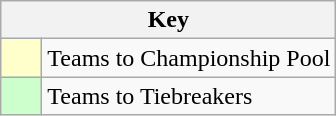<table class="wikitable" style="text-align: center;">
<tr>
<th colspan=2>Key</th>
</tr>
<tr>
<td style="background:#ffffcc; width:20px;"></td>
<td align=left>Teams to Championship Pool</td>
</tr>
<tr>
<td style="background:#ccffcc; width:20px;"></td>
<td align=left>Teams to Tiebreakers</td>
</tr>
</table>
